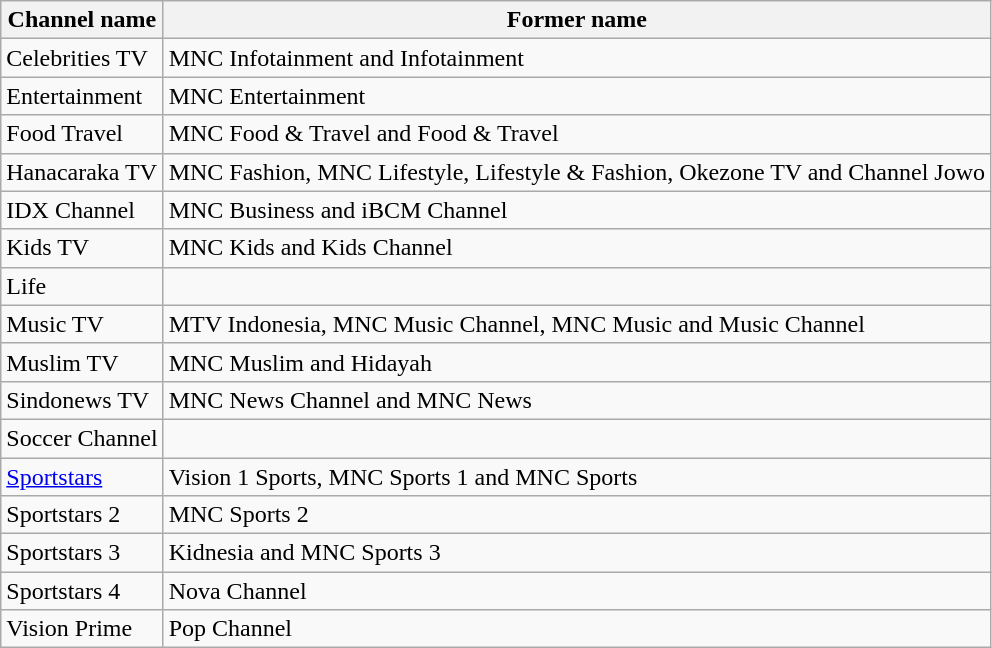<table class="wikitable sortable">
<tr>
<th>Channel name</th>
<th>Former name</th>
</tr>
<tr>
<td>Celebrities TV</td>
<td>MNC Infotainment and Infotainment</td>
</tr>
<tr>
<td>Entertainment</td>
<td>MNC Entertainment</td>
</tr>
<tr>
<td>Food Travel</td>
<td>MNC Food & Travel and Food & Travel</td>
</tr>
<tr>
<td>Hanacaraka TV</td>
<td>MNC Fashion, MNC Lifestyle, Lifestyle & Fashion, Okezone TV and Channel Jowo</td>
</tr>
<tr>
<td>IDX Channel</td>
<td>MNC Business and iBCM Channel</td>
</tr>
<tr>
<td>Kids TV</td>
<td>MNC Kids and Kids Channel</td>
</tr>
<tr>
<td>Life</td>
<td></td>
</tr>
<tr>
<td>Music TV</td>
<td>MTV Indonesia, MNC Music Channel, MNC Music and Music Channel</td>
</tr>
<tr>
<td>Muslim TV</td>
<td>MNC Muslim and Hidayah</td>
</tr>
<tr>
<td>Sindonews TV</td>
<td>MNC News Channel and MNC News</td>
</tr>
<tr>
<td>Soccer Channel</td>
<td></td>
</tr>
<tr>
<td><a href='#'>Sportstars</a></td>
<td>Vision 1 Sports, MNC Sports 1 and MNC Sports</td>
</tr>
<tr>
<td>Sportstars 2</td>
<td>MNC Sports 2</td>
</tr>
<tr>
<td>Sportstars 3</td>
<td>Kidnesia and MNC Sports 3</td>
</tr>
<tr>
<td>Sportstars 4</td>
<td>Nova Channel</td>
</tr>
<tr>
<td>Vision Prime</td>
<td>Pop Channel</td>
</tr>
</table>
